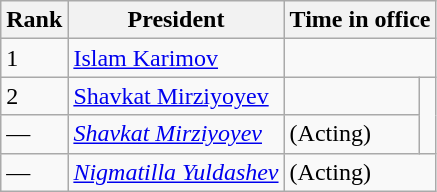<table class="wikitable sortable">
<tr>
<th>Rank</th>
<th>President</th>
<th colspan=2>Time in office</th>
</tr>
<tr>
<td>1</td>
<td><a href='#'>Islam Karimov</a></td>
<td colspan=2></td>
</tr>
<tr>
<td>2</td>
<td><a href='#'>Shavkat Mirziyoyev</a></td>
<td></td>
<td rowspan=2></td>
</tr>
<tr>
<td>—</td>
<td><em><a href='#'>Shavkat Mirziyoyev</a></em></td>
<td> (Acting)</td>
</tr>
<tr>
<td>—</td>
<td><em><a href='#'>Nigmatilla Yuldashev</a></em></td>
<td colspan=2> (Acting)</td>
</tr>
</table>
